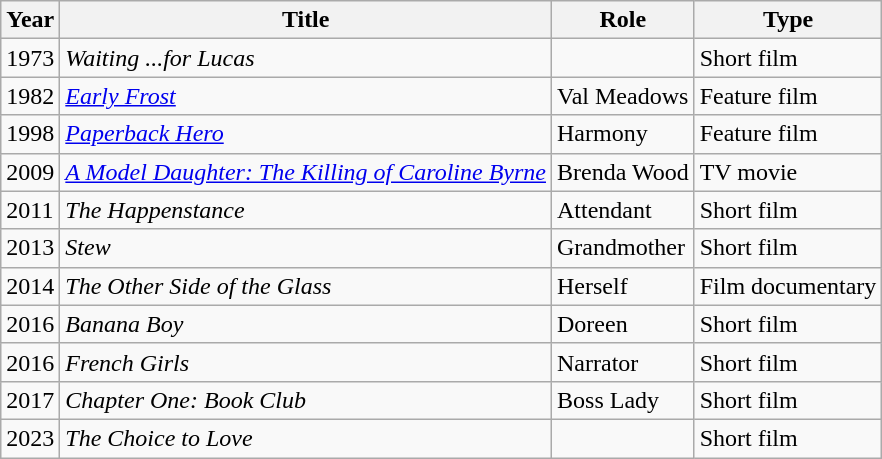<table class="wikitable">
<tr>
<th>Year</th>
<th>Title</th>
<th>Role</th>
<th>Type</th>
</tr>
<tr>
<td>1973</td>
<td><em>Waiting ...for Lucas</em></td>
<td></td>
<td>Short film</td>
</tr>
<tr>
<td>1982</td>
<td><em><a href='#'>Early Frost</a></em></td>
<td>Val Meadows</td>
<td>Feature film</td>
</tr>
<tr>
<td>1998</td>
<td><em><a href='#'>Paperback Hero</a></em></td>
<td>Harmony</td>
<td>Feature film</td>
</tr>
<tr>
<td>2009</td>
<td><em><a href='#'>A Model Daughter: The Killing of Caroline Byrne</a></em></td>
<td>Brenda Wood</td>
<td>TV movie</td>
</tr>
<tr>
<td>2011</td>
<td><em>The Happenstance</em></td>
<td>Attendant</td>
<td>Short film</td>
</tr>
<tr>
<td>2013</td>
<td><em>Stew</em></td>
<td>Grandmother</td>
<td>Short film</td>
</tr>
<tr>
<td>2014</td>
<td><em>The Other Side of the Glass</em></td>
<td>Herself</td>
<td>Film documentary</td>
</tr>
<tr>
<td>2016</td>
<td><em>Banana Boy</em></td>
<td>Doreen</td>
<td>Short film</td>
</tr>
<tr>
<td>2016</td>
<td><em>French Girls</em></td>
<td>Narrator</td>
<td>Short film</td>
</tr>
<tr>
<td>2017</td>
<td><em>Chapter One: Book Club</em></td>
<td>Boss Lady</td>
<td>Short film</td>
</tr>
<tr>
<td>2023</td>
<td><em>The Choice to Love</em></td>
<td></td>
<td>Short film</td>
</tr>
</table>
